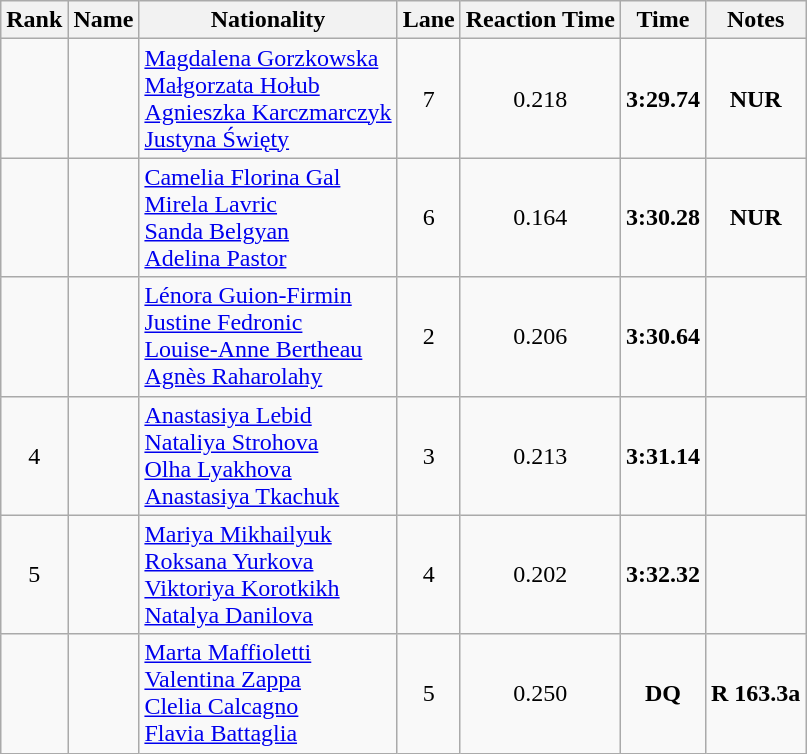<table class="wikitable sortable" style="text-align:center">
<tr>
<th>Rank</th>
<th>Name</th>
<th>Nationality</th>
<th>Lane</th>
<th>Reaction Time</th>
<th>Time</th>
<th>Notes</th>
</tr>
<tr>
<td></td>
<td align=left></td>
<td align=left><a href='#'>Magdalena Gorzkowska</a><br><a href='#'>Małgorzata Hołub</a><br><a href='#'>Agnieszka Karczmarczyk</a><br><a href='#'>Justyna Święty</a></td>
<td>7</td>
<td>0.218</td>
<td><strong>3:29.74</strong></td>
<td><strong>NUR</strong></td>
</tr>
<tr>
<td></td>
<td align=left></td>
<td align=left><a href='#'>Camelia Florina Gal</a><br><a href='#'>Mirela Lavric</a><br><a href='#'>Sanda Belgyan</a><br><a href='#'>Adelina Pastor</a></td>
<td>6</td>
<td>0.164</td>
<td><strong>3:30.28</strong></td>
<td><strong>NUR</strong></td>
</tr>
<tr>
<td></td>
<td align=left></td>
<td align=left><a href='#'>Lénora Guion-Firmin</a><br><a href='#'>Justine Fedronic</a><br><a href='#'>Louise-Anne Bertheau</a><br><a href='#'>Agnès Raharolahy</a></td>
<td>2</td>
<td>0.206</td>
<td><strong>3:30.64</strong></td>
<td></td>
</tr>
<tr>
<td>4</td>
<td align=left></td>
<td align=left><a href='#'>Anastasiya Lebid</a><br><a href='#'>Nataliya Strohova</a><br><a href='#'>Olha Lyakhova</a><br><a href='#'>Anastasiya Tkachuk</a></td>
<td>3</td>
<td>0.213</td>
<td><strong>3:31.14</strong></td>
<td></td>
</tr>
<tr>
<td>5</td>
<td align=left></td>
<td align=left><a href='#'>Mariya Mikhailyuk</a><br><a href='#'>Roksana Yurkova</a><br><a href='#'>Viktoriya Korotkikh</a><br><a href='#'>Natalya Danilova</a></td>
<td>4</td>
<td>0.202</td>
<td><strong>3:32.32</strong></td>
<td></td>
</tr>
<tr>
<td></td>
<td align=left></td>
<td align=left><a href='#'>Marta Maffioletti</a><br><a href='#'>Valentina Zappa</a><br><a href='#'>Clelia Calcagno</a><br><a href='#'>Flavia Battaglia</a></td>
<td>5</td>
<td>0.250</td>
<td><strong>DQ</strong></td>
<td><strong>R 163.3a</strong></td>
</tr>
</table>
